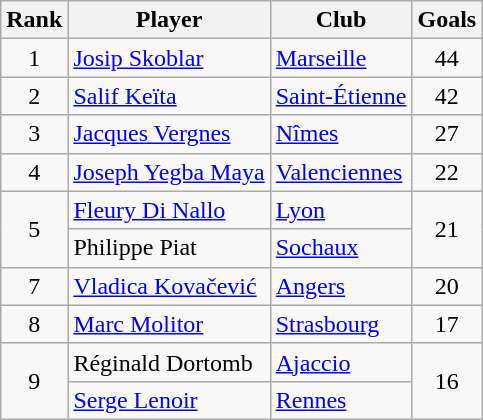<table class="wikitable" style="text-align:center">
<tr>
<th>Rank</th>
<th>Player</th>
<th>Club</th>
<th>Goals</th>
</tr>
<tr>
<td>1</td>
<td align="left"> <a href='#'>Josip Skoblar</a></td>
<td align="left"><a href='#'>Marseille</a></td>
<td>44</td>
</tr>
<tr>
<td>2</td>
<td align="left"> <a href='#'>Salif Keïta</a></td>
<td align="left"><a href='#'>Saint-Étienne</a></td>
<td>42</td>
</tr>
<tr>
<td>3</td>
<td align="left"> <a href='#'>Jacques Vergnes</a></td>
<td align="left"><a href='#'>Nîmes</a></td>
<td>27</td>
</tr>
<tr>
<td>4</td>
<td align="left"> <a href='#'>Joseph Yegba Maya</a></td>
<td align="left"><a href='#'>Valenciennes</a></td>
<td>22</td>
</tr>
<tr>
<td rowspan="2">5</td>
<td align="left"> <a href='#'>Fleury Di Nallo</a></td>
<td align="left"><a href='#'>Lyon</a></td>
<td rowspan="2">21</td>
</tr>
<tr>
<td align="left"> Philippe Piat</td>
<td align="left"><a href='#'>Sochaux</a></td>
</tr>
<tr>
<td>7</td>
<td align="left"> <a href='#'>Vladica Kovačević</a></td>
<td align="left"><a href='#'>Angers</a></td>
<td>20</td>
</tr>
<tr>
<td>8</td>
<td align="left"> <a href='#'>Marc Molitor</a></td>
<td align="left"><a href='#'>Strasbourg</a></td>
<td>17</td>
</tr>
<tr>
<td rowspan="2">9</td>
<td align="left"> Réginald Dortomb</td>
<td align="left"><a href='#'>Ajaccio</a></td>
<td rowspan="2">16</td>
</tr>
<tr>
<td align="left"> <a href='#'>Serge Lenoir</a></td>
<td align="left"><a href='#'>Rennes</a></td>
</tr>
</table>
